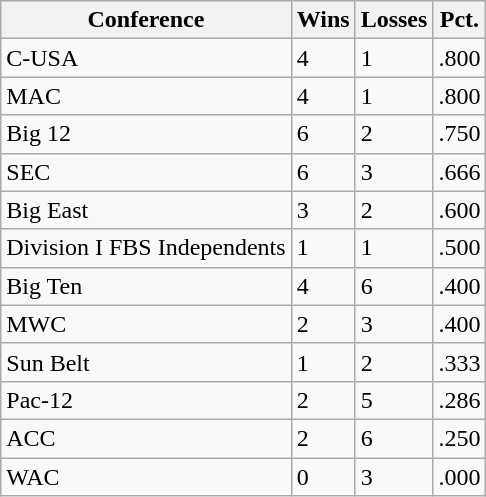<table class="wikitable sortable">
<tr>
<th>Conference</th>
<th>Wins</th>
<th>Losses</th>
<th>Pct.</th>
</tr>
<tr>
<td>C-USA</td>
<td>4</td>
<td>1</td>
<td>.800</td>
</tr>
<tr>
<td>MAC</td>
<td>4</td>
<td>1</td>
<td>.800</td>
</tr>
<tr>
<td>Big 12</td>
<td>6</td>
<td>2</td>
<td>.750</td>
</tr>
<tr>
<td>SEC</td>
<td>6</td>
<td>3</td>
<td>.666</td>
</tr>
<tr>
<td>Big East</td>
<td>3</td>
<td>2</td>
<td>.600</td>
</tr>
<tr>
<td>Division I FBS Independents</td>
<td>1</td>
<td>1</td>
<td>.500</td>
</tr>
<tr>
<td>Big Ten</td>
<td>4</td>
<td>6</td>
<td>.400</td>
</tr>
<tr>
<td>MWC</td>
<td>2</td>
<td>3</td>
<td>.400</td>
</tr>
<tr>
<td>Sun Belt</td>
<td>1</td>
<td>2</td>
<td>.333</td>
</tr>
<tr>
<td>Pac-12</td>
<td>2</td>
<td>5</td>
<td>.286</td>
</tr>
<tr>
<td>ACC</td>
<td>2</td>
<td>6</td>
<td>.250</td>
</tr>
<tr>
<td>WAC</td>
<td>0</td>
<td>3</td>
<td>.000</td>
</tr>
</table>
